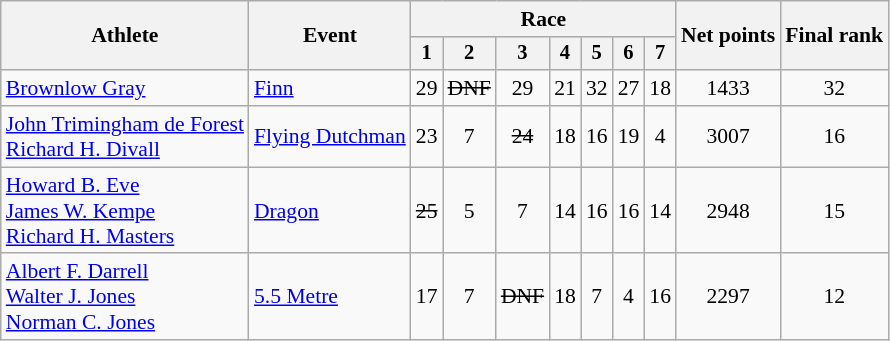<table class="wikitable" style="font-size:90%">
<tr>
<th rowspan=2>Athlete</th>
<th rowspan=2>Event</th>
<th colspan=7>Race</th>
<th rowspan=2>Net points</th>
<th rowspan=2>Final rank</th>
</tr>
<tr style="font-size:95%">
<th>1</th>
<th>2</th>
<th>3</th>
<th>4</th>
<th>5</th>
<th>6</th>
<th>7</th>
</tr>
<tr align=center>
<td align=left><a href='#'>Brownlow Gray</a></td>
<td align=left><a href='#'>Finn</a></td>
<td>29</td>
<td><s>DNF</s></td>
<td>29</td>
<td>21</td>
<td>32</td>
<td>27</td>
<td>18</td>
<td>1433</td>
<td>32</td>
</tr>
<tr align=center>
<td align=left><a href='#'>John Trimingham de Forest</a> <br> <a href='#'>Richard H. Divall</a></td>
<td align=left><a href='#'>Flying Dutchman</a></td>
<td>23</td>
<td>7</td>
<td><s>24</s></td>
<td>18</td>
<td>16</td>
<td>19</td>
<td>4</td>
<td>3007</td>
<td>16</td>
</tr>
<tr align=center>
<td align=left><a href='#'>Howard B. Eve</a> <br> <a href='#'>James W. Kempe</a> <br><a href='#'>Richard H. Masters</a></td>
<td align=left><a href='#'>Dragon</a></td>
<td><s>25</s></td>
<td>5</td>
<td>7</td>
<td>14</td>
<td>16</td>
<td>16</td>
<td>14</td>
<td>2948</td>
<td>15</td>
</tr>
<tr align=center>
<td align=left><a href='#'>Albert F. Darrell</a> <br> <a href='#'>Walter J. Jones</a> <br><a href='#'>Norman C. Jones</a></td>
<td align=left><a href='#'>5.5 Metre</a></td>
<td>17</td>
<td>7</td>
<td><s>DNF</s></td>
<td>18</td>
<td>7</td>
<td>4</td>
<td>16</td>
<td>2297</td>
<td>12</td>
</tr>
</table>
